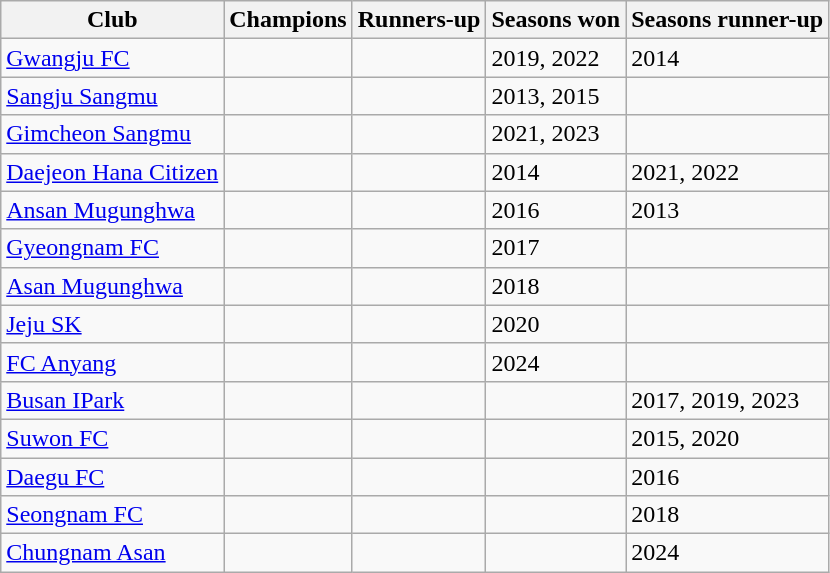<table class="wikitable">
<tr>
<th>Club</th>
<th>Champions</th>
<th>Runners-up</th>
<th>Seasons won</th>
<th>Seasons runner-up</th>
</tr>
<tr>
<td><a href='#'>Gwangju FC</a></td>
<td></td>
<td></td>
<td>2019, 2022</td>
<td>2014</td>
</tr>
<tr>
<td><a href='#'>Sangju Sangmu</a></td>
<td></td>
<td></td>
<td>2013, 2015</td>
<td></td>
</tr>
<tr>
<td><a href='#'>Gimcheon Sangmu</a></td>
<td></td>
<td></td>
<td>2021, 2023</td>
<td></td>
</tr>
<tr>
<td><a href='#'>Daejeon Hana Citizen</a></td>
<td></td>
<td></td>
<td>2014</td>
<td>2021, 2022</td>
</tr>
<tr>
<td><a href='#'>Ansan Mugunghwa</a></td>
<td></td>
<td></td>
<td>2016</td>
<td>2013</td>
</tr>
<tr>
<td><a href='#'>Gyeongnam FC</a></td>
<td></td>
<td></td>
<td>2017</td>
<td></td>
</tr>
<tr>
<td><a href='#'>Asan Mugunghwa</a></td>
<td></td>
<td></td>
<td>2018</td>
<td></td>
</tr>
<tr>
<td><a href='#'>Jeju SK</a></td>
<td></td>
<td></td>
<td>2020</td>
<td></td>
</tr>
<tr>
<td><a href='#'>FC Anyang</a></td>
<td></td>
<td></td>
<td>2024</td>
<td></td>
</tr>
<tr>
<td><a href='#'>Busan IPark</a></td>
<td></td>
<td></td>
<td></td>
<td>2017, 2019, 2023</td>
</tr>
<tr>
<td><a href='#'>Suwon FC</a></td>
<td></td>
<td></td>
<td></td>
<td>2015, 2020</td>
</tr>
<tr>
<td><a href='#'>Daegu FC</a></td>
<td></td>
<td></td>
<td></td>
<td>2016</td>
</tr>
<tr>
<td><a href='#'>Seongnam FC</a></td>
<td></td>
<td></td>
<td></td>
<td>2018</td>
</tr>
<tr>
<td><a href='#'>Chungnam Asan</a></td>
<td></td>
<td></td>
<td></td>
<td>2024</td>
</tr>
</table>
